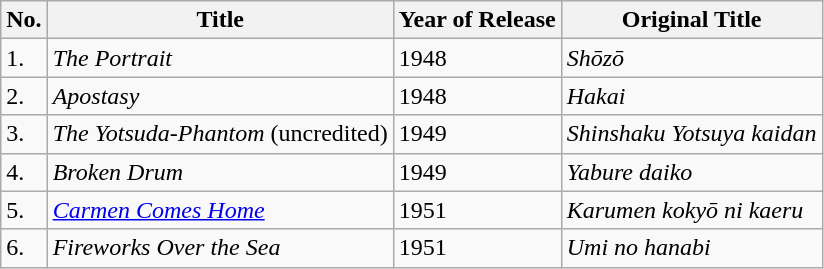<table class="wikitable">
<tr>
<th>No.</th>
<th>Title</th>
<th>Year of Release</th>
<th>Original Title</th>
</tr>
<tr>
<td>1.</td>
<td><em>The Portrait</em></td>
<td>1948</td>
<td><em>Shōzō</em></td>
</tr>
<tr>
<td>2.</td>
<td><em>Apostasy</em></td>
<td>1948</td>
<td><em>Hakai</em></td>
</tr>
<tr>
<td>3.</td>
<td><em>The Yotsuda-Phantom</em> (uncredited)</td>
<td>1949</td>
<td><em>Shinshaku Yotsuya kaidan</em></td>
</tr>
<tr>
<td>4.</td>
<td><em>Broken Drum</em></td>
<td>1949</td>
<td><em>Yabure daiko</em></td>
</tr>
<tr>
<td>5.</td>
<td><em><a href='#'>Carmen Comes Home</a></em></td>
<td>1951</td>
<td><em>Karumen kokyō ni kaeru</em></td>
</tr>
<tr>
<td>6.</td>
<td><em>Fireworks Over the Sea</em></td>
<td>1951</td>
<td><em>Umi no hanabi</em></td>
</tr>
</table>
